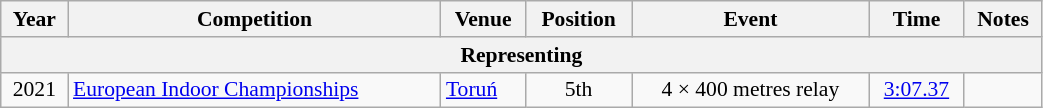<table class="wikitable" width=55% style="font-size:90%; text-align:center;">
<tr>
<th>Year</th>
<th>Competition</th>
<th>Venue</th>
<th>Position</th>
<th>Event</th>
<th>Time</th>
<th>Notes</th>
</tr>
<tr>
<th colspan=7>Representing </th>
</tr>
<tr>
<td>2021</td>
<td align=left><a href='#'>European Indoor Championships</a></td>
<td align=left> <a href='#'>Toruń</a></td>
<td>5th</td>
<td>4 × 400 metres relay</td>
<td><a href='#'>3:07.37</a></td>
<td></td>
</tr>
</table>
